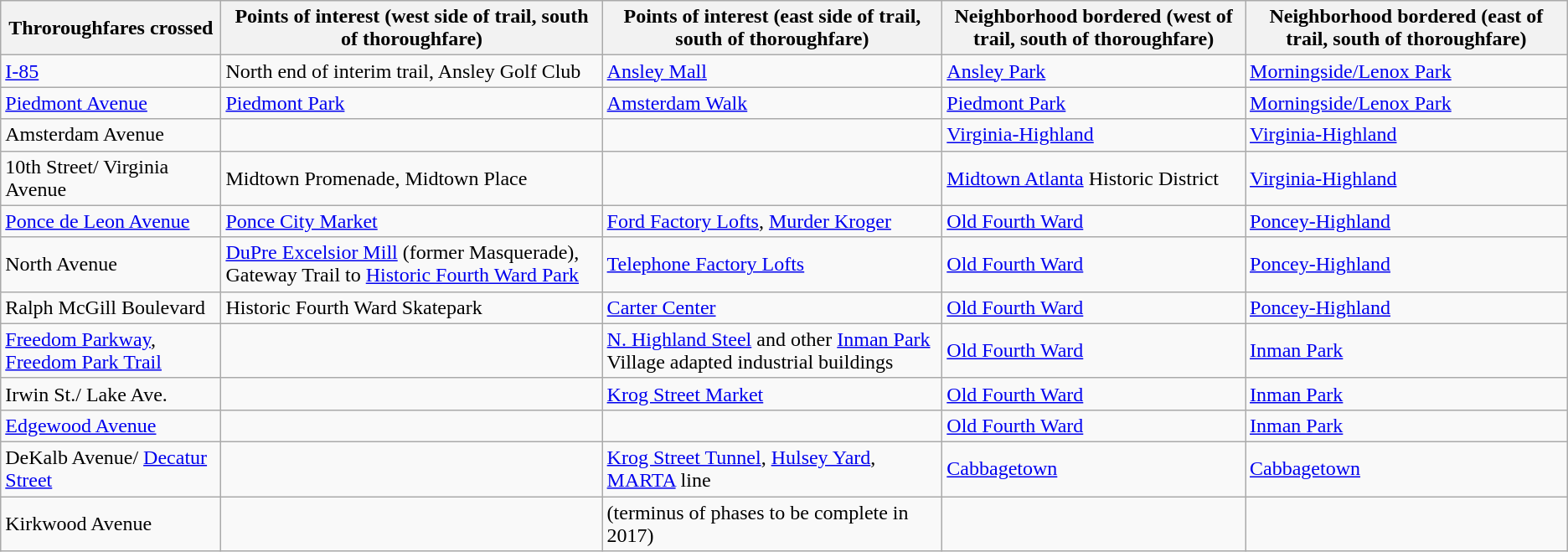<table class=wikitable>
<tr>
<th>Throroughfares crossed</th>
<th>Points of interest (west side of trail, south of thoroughfare)</th>
<th>Points of interest (east side of trail, south of thoroughfare)</th>
<th>Neighborhood bordered (west of trail, south of thoroughfare)</th>
<th>Neighborhood bordered (east of trail, south of thoroughfare)</th>
</tr>
<tr>
<td><a href='#'>I-85</a></td>
<td>North end of interim trail, Ansley Golf Club</td>
<td><a href='#'>Ansley Mall</a></td>
<td><a href='#'>Ansley Park</a></td>
<td><a href='#'>Morningside/Lenox Park</a></td>
</tr>
<tr>
<td><a href='#'>Piedmont Avenue</a></td>
<td><a href='#'>Piedmont Park</a></td>
<td><a href='#'>Amsterdam Walk</a></td>
<td><a href='#'>Piedmont Park</a></td>
<td><a href='#'>Morningside/Lenox Park</a></td>
</tr>
<tr>
<td>Amsterdam Avenue</td>
<td></td>
<td></td>
<td><a href='#'>Virginia-Highland</a></td>
<td><a href='#'>Virginia-Highland</a></td>
</tr>
<tr>
<td>10th Street/ Virginia Avenue</td>
<td>Midtown Promenade, Midtown Place</td>
<td></td>
<td><a href='#'>Midtown Atlanta</a> Historic District</td>
<td><a href='#'>Virginia-Highland</a></td>
</tr>
<tr>
<td><a href='#'>Ponce de Leon Avenue</a></td>
<td><a href='#'>Ponce City Market</a></td>
<td><a href='#'>Ford Factory Lofts</a>, <a href='#'>Murder Kroger</a></td>
<td><a href='#'>Old Fourth Ward</a></td>
<td><a href='#'>Poncey-Highland</a></td>
</tr>
<tr>
<td>North Avenue</td>
<td><a href='#'>DuPre Excelsior Mill</a> (former Masquerade), Gateway Trail to <a href='#'>Historic Fourth Ward Park</a></td>
<td><a href='#'>Telephone Factory Lofts</a></td>
<td><a href='#'>Old Fourth Ward</a></td>
<td><a href='#'>Poncey-Highland</a></td>
</tr>
<tr>
<td>Ralph McGill Boulevard</td>
<td>Historic Fourth Ward Skatepark</td>
<td><a href='#'>Carter Center</a></td>
<td><a href='#'>Old Fourth Ward</a></td>
<td><a href='#'>Poncey-Highland</a></td>
</tr>
<tr>
<td><a href='#'>Freedom Parkway</a>, <a href='#'>Freedom Park Trail</a></td>
<td></td>
<td><a href='#'>N. Highland Steel</a> and other <a href='#'>Inman Park</a> Village adapted industrial buildings</td>
<td><a href='#'>Old Fourth Ward</a></td>
<td><a href='#'>Inman Park</a></td>
</tr>
<tr>
<td>Irwin St./ Lake Ave.</td>
<td></td>
<td><a href='#'>Krog Street Market</a></td>
<td><a href='#'>Old Fourth Ward</a></td>
<td><a href='#'>Inman Park</a></td>
</tr>
<tr>
<td><a href='#'>Edgewood Avenue</a></td>
<td></td>
<td></td>
<td><a href='#'>Old Fourth Ward</a></td>
<td><a href='#'>Inman Park</a></td>
</tr>
<tr>
<td>DeKalb Avenue/ <a href='#'>Decatur Street</a></td>
<td></td>
<td><a href='#'>Krog Street Tunnel</a>, <a href='#'>Hulsey Yard</a>, <a href='#'>MARTA</a> line</td>
<td><a href='#'>Cabbagetown</a></td>
<td><a href='#'>Cabbagetown</a></td>
</tr>
<tr>
<td>Kirkwood Avenue</td>
<td></td>
<td>(terminus of phases to be complete in 2017)</td>
<td></td>
<td></td>
</tr>
</table>
